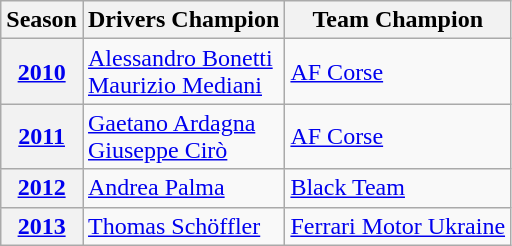<table class="wikitable">
<tr>
<th>Season</th>
<th>Drivers Champion</th>
<th>Team Champion</th>
</tr>
<tr>
<th><a href='#'>2010</a></th>
<td> <a href='#'>Alessandro Bonetti</a><br> <a href='#'>Maurizio Mediani</a></td>
<td> <a href='#'>AF Corse</a></td>
</tr>
<tr>
<th><a href='#'>2011</a></th>
<td> <a href='#'>Gaetano Ardagna</a><br> <a href='#'>Giuseppe Cirò</a></td>
<td> <a href='#'>AF Corse</a></td>
</tr>
<tr>
<th><a href='#'>2012</a></th>
<td> <a href='#'>Andrea Palma</a></td>
<td> <a href='#'>Black Team</a></td>
</tr>
<tr>
<th><a href='#'>2013</a></th>
<td> <a href='#'>Thomas Schöffler</a></td>
<td> <a href='#'>Ferrari Motor Ukraine</a></td>
</tr>
</table>
